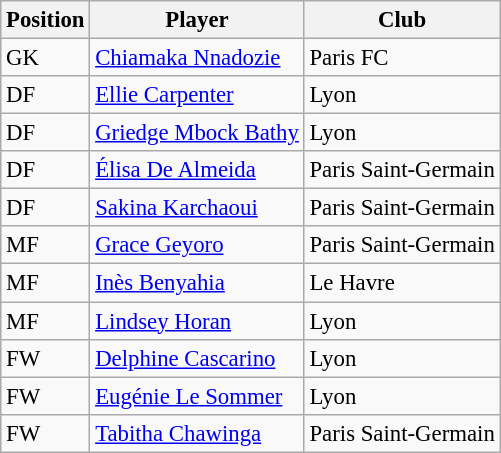<table class="wikitable" style="font-size:95%">
<tr>
<th>Position</th>
<th>Player</th>
<th>Club</th>
</tr>
<tr>
<td>GK</td>
<td> <a href='#'>Chiamaka Nnadozie</a></td>
<td>Paris FC</td>
</tr>
<tr>
<td>DF</td>
<td> <a href='#'>Ellie Carpenter</a></td>
<td>Lyon</td>
</tr>
<tr>
<td>DF</td>
<td> <a href='#'>Griedge Mbock Bathy</a></td>
<td>Lyon</td>
</tr>
<tr>
<td>DF</td>
<td> <a href='#'>Élisa De Almeida</a></td>
<td>Paris Saint-Germain</td>
</tr>
<tr>
<td>DF</td>
<td> <a href='#'>Sakina Karchaoui</a></td>
<td>Paris Saint-Germain</td>
</tr>
<tr>
<td>MF</td>
<td> <a href='#'>Grace Geyoro</a></td>
<td>Paris Saint-Germain</td>
</tr>
<tr>
<td>MF</td>
<td> <a href='#'>Inès Benyahia</a></td>
<td>Le Havre</td>
</tr>
<tr>
<td>MF</td>
<td> <a href='#'>Lindsey Horan</a></td>
<td>Lyon</td>
</tr>
<tr>
<td>FW</td>
<td> <a href='#'>Delphine Cascarino</a></td>
<td>Lyon</td>
</tr>
<tr>
<td>FW</td>
<td> <a href='#'>Eugénie Le Sommer</a></td>
<td>Lyon</td>
</tr>
<tr>
<td>FW</td>
<td> <a href='#'>Tabitha Chawinga</a></td>
<td>Paris Saint-Germain</td>
</tr>
</table>
